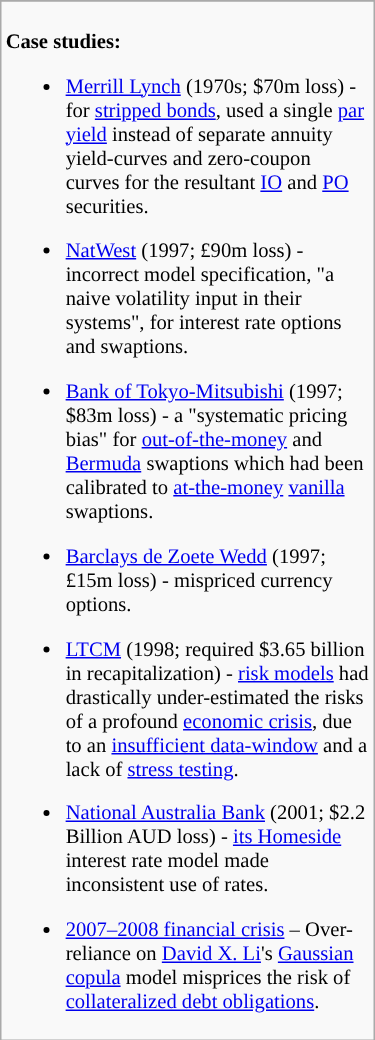<table class="wikitable floatright" | width="250">
<tr align="center">
</tr>
<tr style="font-size: 86%;">
<td colspan="1"><br><strong>Case studies:</strong><ul><li><a href='#'>Merrill Lynch</a> (1970s; $70m loss) - for <a href='#'>stripped bonds</a>, used a single <a href='#'>par yield</a> instead of separate annuity yield-curves and zero-coupon curves for the resultant <a href='#'>IO</a> and <a href='#'>PO</a> securities.</li></ul><ul><li><a href='#'>NatWest</a> (1997; £90m loss) - incorrect model specification, "a naive volatility input in their systems", for interest rate options and swaptions.</li></ul><ul><li><a href='#'>Bank of Tokyo-Mitsubishi</a> (1997; $83m loss)  - a "systematic pricing bias" for <a href='#'>out-of-the-money</a> and <a href='#'>Bermuda</a> swaptions which had been calibrated to <a href='#'>at-the-money</a> <a href='#'>vanilla</a> swaptions.</li></ul><ul><li><a href='#'>Barclays de Zoete Wedd</a> (1997; £15m loss) - mispriced currency options.</li></ul><ul><li><a href='#'>LTCM</a> (1998; required $3.65 billion in recapitalization) - <a href='#'>risk models</a> had drastically under-estimated the risks of a profound <a href='#'>economic crisis</a>, due to an <a href='#'>insufficient data-window</a> and a lack of <a href='#'>stress testing</a>.</li></ul><ul><li><a href='#'>National Australia Bank</a> (2001; $2.2 Billion AUD loss) - <a href='#'>its Homeside</a> interest rate model made inconsistent use of rates.</li></ul><ul><li><a href='#'>2007–2008 financial crisis</a> – Over-reliance on <a href='#'>David X. Li</a>'s <a href='#'>Gaussian copula</a> model misprices the risk of <a href='#'>collateralized debt obligations</a>.</li></ul></td>
</tr>
</table>
